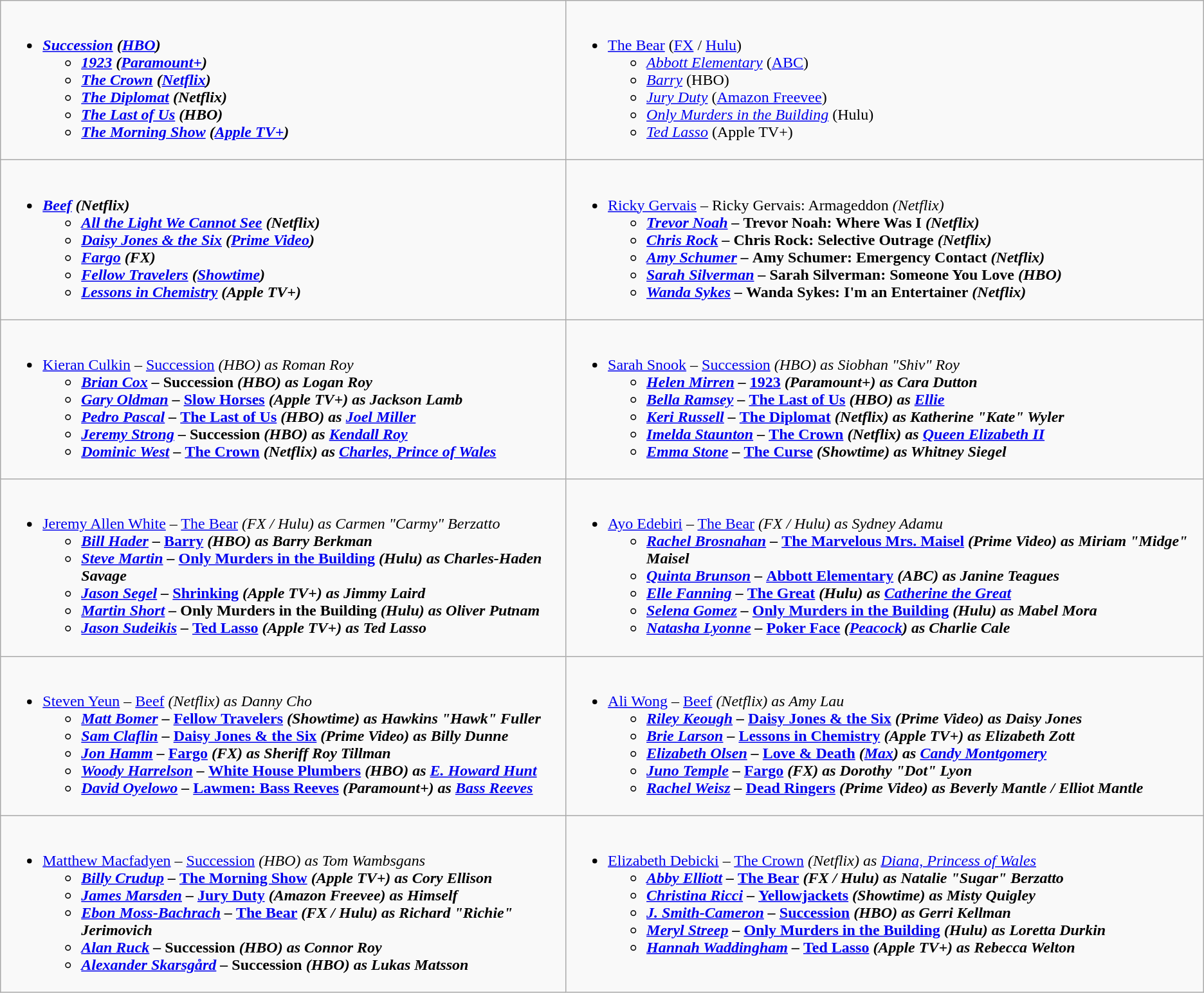<table class=wikitable style="width=100%">
<tr>
<td valign="top" style="width=50%"><br><ul><li><strong><em><a href='#'>Succession</a><em> (<a href='#'>HBO</a>)<strong><ul><li></em><a href='#'>1923</a><em> (<a href='#'>Paramount+</a>)</li><li></em><a href='#'>The Crown</a><em> (<a href='#'>Netflix</a>)</li><li></em><a href='#'>The Diplomat</a><em> (Netflix)</li><li></em><a href='#'>The Last of Us</a><em> (HBO)</li><li></em><a href='#'>The Morning Show</a><em> (<a href='#'>Apple TV+</a>)</li></ul></li></ul></td>
<td valign="top" style="width=50%"><br><ul><li></em></strong><a href='#'>The Bear</a></em> (<a href='#'>FX</a> / <a href='#'>Hulu</a>)</strong><ul><li><em><a href='#'>Abbott Elementary</a></em> (<a href='#'>ABC</a>)</li><li><em><a href='#'>Barry</a></em> (HBO)</li><li><em><a href='#'>Jury Duty</a></em> (<a href='#'>Amazon Freevee</a>)</li><li><em><a href='#'>Only Murders in the Building</a></em> (Hulu)</li><li><em><a href='#'>Ted Lasso</a></em> (Apple TV+)</li></ul></li></ul></td>
</tr>
<tr>
<td valign="top" style="width=50%"><br><ul><li><strong><em><a href='#'>Beef</a><em> (Netflix)<strong><ul><li></em><a href='#'>All the Light We Cannot See</a><em> (Netflix)</li><li></em><a href='#'>Daisy Jones & the Six</a><em> (<a href='#'>Prime Video</a>)</li><li></em><a href='#'>Fargo</a><em> (FX)</li><li></em><a href='#'>Fellow Travelers</a><em> (<a href='#'>Showtime</a>)</li><li></em><a href='#'>Lessons in Chemistry</a><em> (Apple TV+)</li></ul></li></ul></td>
<td valign="top" style="width=50%"><br><ul><li></strong><a href='#'>Ricky Gervais</a> – </em>Ricky Gervais: Armageddon<em> (Netflix)<strong><ul><li><a href='#'>Trevor Noah</a> – </em>Trevor Noah: Where Was I<em> (Netflix)</li><li><a href='#'>Chris Rock</a> – </em>Chris Rock: Selective Outrage<em> (Netflix)</li><li><a href='#'>Amy Schumer</a> – </em>Amy Schumer: Emergency Contact<em> (Netflix)</li><li><a href='#'>Sarah Silverman</a> – </em>Sarah Silverman: Someone You Love<em> (HBO)</li><li><a href='#'>Wanda Sykes</a> – </em>Wanda Sykes: I'm an Entertainer<em> (Netflix)</li></ul></li></ul></td>
</tr>
<tr>
<td valign="top" style="width=50%"><br><ul><li></strong><a href='#'>Kieran Culkin</a> – </em><a href='#'>Succession</a><em> (HBO) as Roman Roy<strong><ul><li><a href='#'>Brian Cox</a> – </em>Succession<em> (HBO) as Logan Roy</li><li><a href='#'>Gary Oldman</a> – </em><a href='#'>Slow Horses</a><em> (Apple TV+) as Jackson Lamb</li><li><a href='#'>Pedro Pascal</a> – </em><a href='#'>The Last of Us</a><em> (HBO) as <a href='#'>Joel Miller</a></li><li><a href='#'>Jeremy Strong</a> – </em>Succession<em> (HBO) as <a href='#'>Kendall Roy</a></li><li><a href='#'>Dominic West</a> – </em><a href='#'>The Crown</a><em> (Netflix) as <a href='#'>Charles, Prince of Wales</a></li></ul></li></ul></td>
<td valign="top" style="width=50%"><br><ul><li></strong><a href='#'>Sarah Snook</a> – </em><a href='#'>Succession</a><em> (HBO) as Siobhan "Shiv" Roy<strong><ul><li><a href='#'>Helen Mirren</a> – </em><a href='#'>1923</a><em> (Paramount+) as Cara Dutton</li><li><a href='#'>Bella Ramsey</a> – </em><a href='#'>The Last of Us</a><em> (HBO) as <a href='#'>Ellie</a></li><li><a href='#'>Keri Russell</a> – </em><a href='#'>The Diplomat</a><em> (Netflix) as Katherine "Kate" Wyler</li><li><a href='#'>Imelda Staunton</a> – </em><a href='#'>The Crown</a><em> (Netflix) as <a href='#'>Queen Elizabeth II</a></li><li><a href='#'>Emma Stone</a> – </em><a href='#'>The Curse</a><em> (Showtime) as Whitney Siegel</li></ul></li></ul></td>
</tr>
<tr>
<td valign="top" style="width=50%"><br><ul><li></strong><a href='#'>Jeremy Allen White</a> – </em><a href='#'>The Bear</a><em> (FX / Hulu) as Carmen "Carmy" Berzatto<strong><ul><li><a href='#'>Bill Hader</a> – </em><a href='#'>Barry</a><em> (HBO) as Barry Berkman</li><li><a href='#'>Steve Martin</a> – </em><a href='#'>Only Murders in the Building</a><em> (Hulu) as Charles-Haden Savage</li><li><a href='#'>Jason Segel</a> – </em><a href='#'>Shrinking</a><em> (Apple TV+) as Jimmy Laird</li><li><a href='#'>Martin Short</a> – </em>Only Murders in the Building<em> (Hulu) as Oliver Putnam</li><li><a href='#'>Jason Sudeikis</a> – </em><a href='#'>Ted Lasso</a><em> (Apple TV+) as Ted Lasso</li></ul></li></ul></td>
<td valign="top" style="width=50%"><br><ul><li></strong><a href='#'>Ayo Edebiri</a> – </em><a href='#'>The Bear</a><em> (FX / Hulu) as Sydney Adamu<strong><ul><li><a href='#'>Rachel Brosnahan</a> – </em><a href='#'>The Marvelous Mrs. Maisel</a><em> (Prime Video) as Miriam "Midge" Maisel</li><li><a href='#'>Quinta Brunson</a> – </em><a href='#'>Abbott Elementary</a><em> (ABC) as Janine Teagues</li><li><a href='#'>Elle Fanning</a> – </em><a href='#'>The Great</a><em> (Hulu) as <a href='#'>Catherine the Great</a></li><li><a href='#'>Selena Gomez</a> – </em><a href='#'>Only Murders in the Building</a><em> (Hulu) as Mabel Mora</li><li><a href='#'>Natasha Lyonne</a> – </em><a href='#'>Poker Face</a><em> (<a href='#'>Peacock</a>) as Charlie Cale</li></ul></li></ul></td>
</tr>
<tr>
<td valign="top" style="width=50%"><br><ul><li></strong><a href='#'>Steven Yeun</a> – </em><a href='#'>Beef</a><em> (Netflix) as Danny Cho<strong><ul><li><a href='#'>Matt Bomer</a> – </em><a href='#'>Fellow Travelers</a><em> (Showtime) as Hawkins "Hawk" Fuller</li><li><a href='#'>Sam Claflin</a> – </em><a href='#'>Daisy Jones & the Six</a><em> (Prime Video) as Billy Dunne</li><li><a href='#'>Jon Hamm</a> – </em><a href='#'>Fargo</a><em> (FX) as Sheriff Roy Tillman</li><li><a href='#'>Woody Harrelson</a> – </em><a href='#'>White House Plumbers</a><em> (HBO) as <a href='#'>E. Howard Hunt</a></li><li><a href='#'>David Oyelowo</a> – </em><a href='#'>Lawmen: Bass Reeves</a><em> (Paramount+) as <a href='#'>Bass Reeves</a></li></ul></li></ul></td>
<td valign="top" style="width=50%"><br><ul><li></strong><a href='#'>Ali Wong</a> – </em><a href='#'>Beef</a><em> (Netflix) as Amy Lau<strong><ul><li><a href='#'>Riley Keough</a> – </em><a href='#'>Daisy Jones & the Six</a><em> (Prime Video) as Daisy Jones</li><li><a href='#'>Brie Larson</a> – </em><a href='#'>Lessons in Chemistry</a><em> (Apple TV+) as Elizabeth Zott</li><li><a href='#'>Elizabeth Olsen</a> – </em><a href='#'>Love & Death</a><em> (<a href='#'>Max</a>) as <a href='#'>Candy Montgomery</a></li><li><a href='#'>Juno Temple</a> – </em><a href='#'>Fargo</a><em> (FX) as Dorothy "Dot" Lyon</li><li><a href='#'>Rachel Weisz</a> – </em><a href='#'>Dead Ringers</a><em> (Prime Video) as Beverly Mantle / Elliot Mantle</li></ul></li></ul></td>
</tr>
<tr>
<td valign="top" style="width=50%"><br><ul><li></strong><a href='#'>Matthew Macfadyen</a> – </em><a href='#'>Succession</a><em> (HBO) as Tom Wambsgans<strong><ul><li><a href='#'>Billy Crudup</a> – </em><a href='#'>The Morning Show</a><em> (Apple TV+) as Cory Ellison</li><li><a href='#'>James Marsden</a> – </em><a href='#'>Jury Duty</a><em> (Amazon Freevee) as Himself</li><li><a href='#'>Ebon Moss-Bachrach</a> – </em><a href='#'>The Bear</a><em> (FX / Hulu) as Richard "Richie" Jerimovich</li><li><a href='#'>Alan Ruck</a> – </em>Succession<em> (HBO) as Connor Roy</li><li><a href='#'>Alexander Skarsgård</a> – </em>Succession<em> (HBO) as Lukas Matsson</li></ul></li></ul></td>
<td valign="top" style="width=50%"><br><ul><li></strong><a href='#'>Elizabeth Debicki</a> – </em><a href='#'>The Crown</a><em> (Netflix) as <a href='#'>Diana, Princess of Wales</a><strong><ul><li><a href='#'>Abby Elliott</a> – </em><a href='#'>The Bear</a><em> (FX / Hulu) as Natalie "Sugar" Berzatto</li><li><a href='#'>Christina Ricci</a> – </em><a href='#'>Yellowjackets</a><em> (Showtime) as Misty Quigley</li><li><a href='#'>J. Smith-Cameron</a> – </em><a href='#'>Succession</a><em> (HBO) as Gerri Kellman</li><li><a href='#'>Meryl Streep</a> – </em><a href='#'>Only Murders in the Building</a><em> (Hulu) as Loretta Durkin</li><li><a href='#'>Hannah Waddingham</a> – </em><a href='#'>Ted Lasso</a><em> (Apple TV+) as Rebecca Welton</li></ul></li></ul></td>
</tr>
</table>
